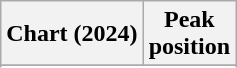<table class="wikitable sortable plainrowheaders" style="text-align:center;">
<tr>
<th scope="col">Chart (2024)</th>
<th scope="col">Peak<br>position</th>
</tr>
<tr>
</tr>
<tr>
</tr>
<tr>
</tr>
<tr>
</tr>
</table>
